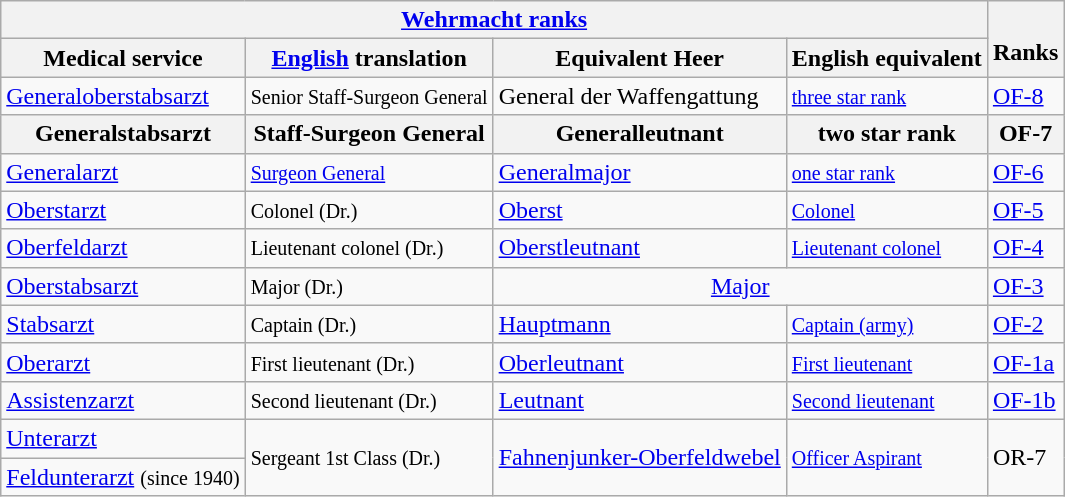<table class="wikitable">
<tr>
<th colspan="4"><a href='#'>Wehrmacht ranks</a></th>
<th rowspan="2"><br>Ranks</th>
</tr>
<tr align="center">
<th>Medical service</th>
<th><a href='#'>English</a> translation</th>
<th>Equivalent Heer</th>
<th>English equivalent</th>
</tr>
<tr>
<td><a href='#'>Generaloberstabsarzt</a></td>
<td><small>Senior Staff-Surgeon General</small></td>
<td>General der Waffengattung</td>
<td><small><a href='#'>three star rank</a></small></td>
<td><a href='#'>OF-8</a></td>
</tr>
<tr>
<th>Generalstabsarzt</th>
<th>Staff-Surgeon General</th>
<th>Generalleutnant</th>
<th>two star rank</th>
<th>OF-7</th>
</tr>
<tr>
<td><a href='#'>Generalarzt</a></td>
<td><small><a href='#'>Surgeon General</a></small></td>
<td><a href='#'>Generalmajor</a></td>
<td><small><a href='#'>one star rank</a></small></td>
<td><a href='#'>OF-6</a></td>
</tr>
<tr>
<td><a href='#'>Oberstarzt</a></td>
<td><small>Colonel (Dr.)</small></td>
<td><a href='#'>Oberst</a></td>
<td><small><a href='#'>Colonel</a></small></td>
<td><a href='#'>OF-5</a></td>
</tr>
<tr>
<td><a href='#'>Oberfeldarzt</a></td>
<td><small>Lieutenant colonel (Dr.)</small></td>
<td><a href='#'>Oberstleutnant</a></td>
<td><small><a href='#'>Lieutenant colonel</a></small></td>
<td><a href='#'>OF-4</a></td>
</tr>
<tr>
<td><a href='#'>Oberstabsarzt</a></td>
<td><small>Major (Dr.)</small></td>
<td colspan="2" style="text-align:center;"><a href='#'>Major</a></td>
<td><a href='#'>OF-3</a></td>
</tr>
<tr>
<td><a href='#'>Stabsarzt</a></td>
<td><small>Captain (Dr.)</small></td>
<td><a href='#'>Hauptmann</a></td>
<td><small><a href='#'>Captain (army)</a></small></td>
<td><a href='#'>OF-2</a></td>
</tr>
<tr>
<td><a href='#'>Oberarzt</a></td>
<td><small>First lieutenant (Dr.)</small></td>
<td><a href='#'>Oberleutnant</a></td>
<td><small><a href='#'>First lieutenant</a></small></td>
<td><a href='#'>OF-1a</a></td>
</tr>
<tr>
<td><a href='#'>Assistenzarzt</a></td>
<td><small>Second lieutenant (Dr.)</small></td>
<td><a href='#'>Leutnant</a></td>
<td><small><a href='#'>Second lieutenant</a></small></td>
<td><a href='#'>OF-1b</a></td>
</tr>
<tr>
<td><a href='#'>Unterarzt</a></td>
<td rowspan="2"><small>Sergeant 1st Class (Dr.)</small></td>
<td rowspan="2"><a href='#'>Fahnenjunker-Oberfeldwebel</a></td>
<td rowspan="2"><small><a href='#'>Officer Aspirant</a></small></td>
<td rowspan="2">OR-7</td>
</tr>
<tr>
<td><a href='#'>Feldunterarzt</a> <small>(since 1940)</small></td>
</tr>
</table>
